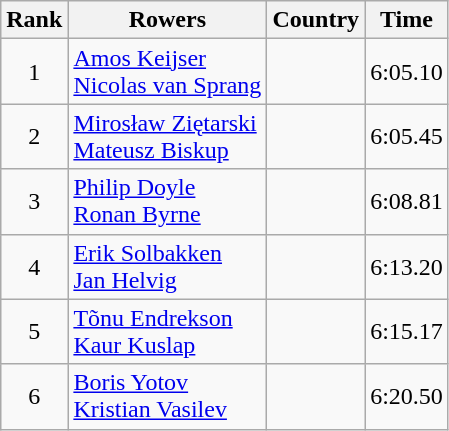<table class="wikitable" style="text-align:center">
<tr>
<th>Rank</th>
<th>Rowers</th>
<th>Country</th>
<th>Time</th>
</tr>
<tr>
<td>1</td>
<td align="left"><a href='#'>Amos Keijser</a><br><a href='#'>Nicolas van Sprang</a></td>
<td align="left"></td>
<td>6:05.10</td>
</tr>
<tr>
<td>2</td>
<td align="left"><a href='#'>Mirosław Ziętarski</a><br><a href='#'>Mateusz Biskup</a></td>
<td align="left"></td>
<td>6:05.45</td>
</tr>
<tr>
<td>3</td>
<td align="left"><a href='#'>Philip Doyle</a><br><a href='#'>Ronan Byrne</a></td>
<td align="left"></td>
<td>6:08.81</td>
</tr>
<tr>
<td>4</td>
<td align="left"><a href='#'>Erik Solbakken</a><br><a href='#'>Jan Helvig</a></td>
<td align="left"></td>
<td>6:13.20</td>
</tr>
<tr>
<td>5</td>
<td align="left"><a href='#'>Tõnu Endrekson</a><br><a href='#'>Kaur Kuslap</a></td>
<td align="left"></td>
<td>6:15.17</td>
</tr>
<tr>
<td>6</td>
<td align="left"><a href='#'>Boris Yotov</a><br><a href='#'>Kristian Vasilev</a></td>
<td align="left"></td>
<td>6:20.50</td>
</tr>
</table>
